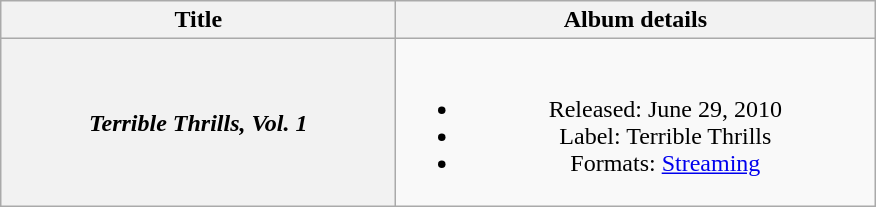<table class="wikitable plainrowheaders" style="text-align:center;">
<tr>
<th scope="col" rowspan="1" style="width:16em;">Title</th>
<th scope="col" rowspan="1" style="width:19.5em;">Album details</th>
</tr>
<tr>
<th scope="row"><em>Terrible Thrills, Vol. 1</em></th>
<td><br><ul><li>Released: June 29, 2010</li><li>Label: Terrible Thrills</li><li>Formats: <a href='#'>Streaming</a></li></ul></td>
</tr>
</table>
